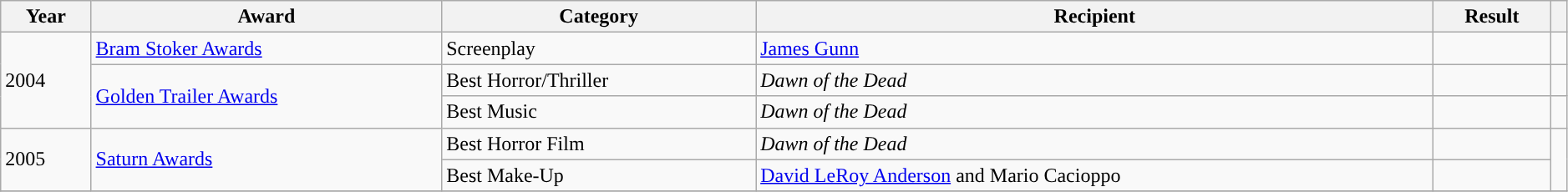<table class="wikitable sortable" style="width: 99%;">
<tr>
<th>Year</th>
<th>Award</th>
<th>Category</th>
<th>Recipient</th>
<th>Result</th>
<th scope="col" class="unsortable"></th>
</tr>
<tr>
<td rowspan="3">2004</td>
<td><a href='#'>Bram Stoker Awards</a></td>
<td>Screenplay</td>
<td><a href='#'>James Gunn</a></td>
<td></td>
<td style="text-align:center;"></td>
</tr>
<tr>
<td rowspan="2"><a href='#'>Golden Trailer Awards</a></td>
<td>Best Horror/Thriller</td>
<td><em>Dawn of the Dead</em></td>
<td></td>
<td style="text-align:center;"></td>
</tr>
<tr>
<td>Best Music</td>
<td><em>Dawn of the Dead</em></td>
<td></td>
<td style="text-align:center;"></td>
</tr>
<tr>
<td rowspan="2">2005</td>
<td rowspan="2"><a href='#'>Saturn Awards</a></td>
<td>Best Horror Film</td>
<td><em>Dawn of the Dead</em></td>
<td></td>
<td rowspan="2" ; style="text-align:center"></td>
</tr>
<tr>
<td>Best Make-Up</td>
<td><a href='#'>David LeRoy Anderson</a> and Mario Cacioppo</td>
<td></td>
</tr>
<tr>
</tr>
</table>
